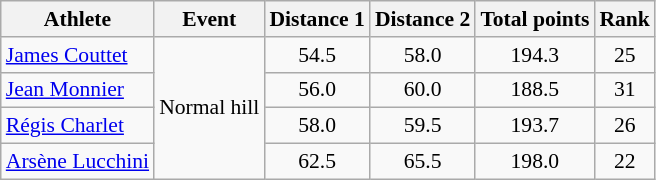<table class="wikitable" style="font-size:90%">
<tr>
<th>Athlete</th>
<th>Event</th>
<th>Distance 1</th>
<th>Distance 2</th>
<th>Total points</th>
<th>Rank</th>
</tr>
<tr>
<td><a href='#'>James Couttet</a></td>
<td rowspan="4">Normal hill</td>
<td align="center">54.5</td>
<td align="center">58.0</td>
<td align="center">194.3</td>
<td align="center">25</td>
</tr>
<tr>
<td><a href='#'>Jean Monnier</a></td>
<td align="center">56.0</td>
<td align="center">60.0</td>
<td align="center">188.5</td>
<td align="center">31</td>
</tr>
<tr>
<td><a href='#'>Régis Charlet</a></td>
<td align="center">58.0</td>
<td align="center">59.5</td>
<td align="center">193.7</td>
<td align="center">26</td>
</tr>
<tr>
<td><a href='#'>Arsène Lucchini</a></td>
<td align="center">62.5</td>
<td align="center">65.5</td>
<td align="center">198.0</td>
<td align="center">22</td>
</tr>
</table>
